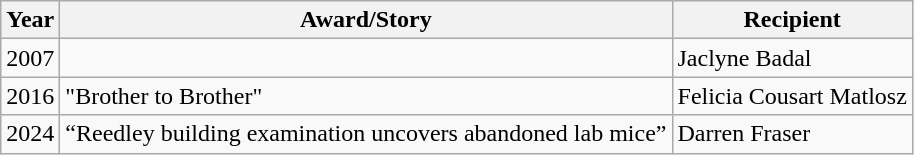<table class="wikitable">
<tr>
<th>Year</th>
<th>Award/Story</th>
<th>Recipient</th>
</tr>
<tr>
<td>2007</td>
<td></td>
<td>Jaclyne Badal</td>
</tr>
<tr>
<td>2016</td>
<td>"Brother to Brother"</td>
<td>Felicia Cousart Matlosz</td>
</tr>
<tr>
<td>2024</td>
<td>“Reedley building examination uncovers abandoned lab mice”</td>
<td>Darren Fraser</td>
</tr>
</table>
